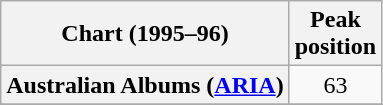<table class="wikitable sortable plainrowheaders" style="text-align:center">
<tr>
<th>Chart (1995–96)</th>
<th>Peak<br> position</th>
</tr>
<tr>
<th scope="row">Australian Albums (<a href='#'>ARIA</a>)</th>
<td>63</td>
</tr>
<tr>
</tr>
<tr>
</tr>
<tr>
</tr>
<tr>
</tr>
<tr>
</tr>
<tr>
</tr>
<tr>
</tr>
<tr>
</tr>
</table>
